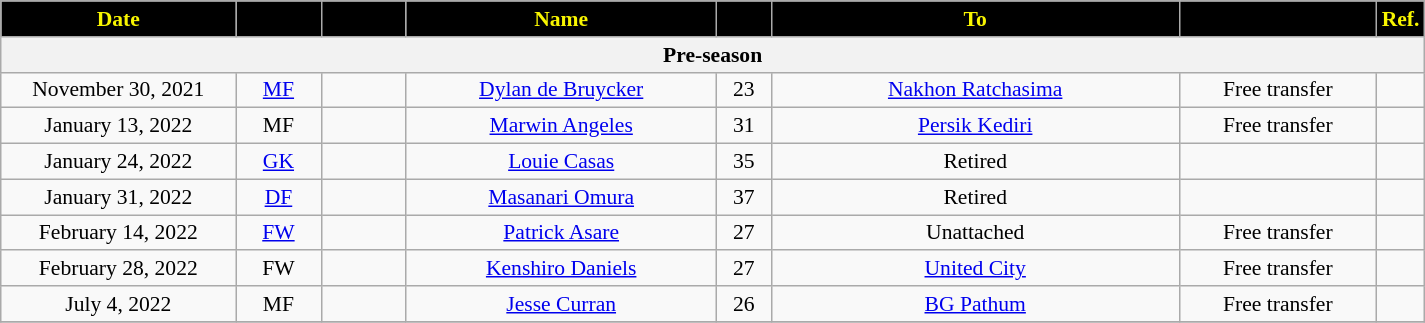<table class="wikitable" style="text-align:center; font-size:90%">
<tr>
<th style="background:#000000; color:#F8F500; width:150px;">Date</th>
<th style="background:#000000; color:#F8F500; width:50px;"></th>
<th style="background:#000000; color:#F8F500; width:50px;"></th>
<th style="background:#000000; color:#F8F500; width:200px;">Name</th>
<th style="background:#000000; color:#F8F500; width:30px;"></th>
<th style="background:#000000; color:#F8F500; width:265px;">To</th>
<th style="background:#000000; color:#F8F500; width:125px;"></th>
<th style="background:#000000; color:#F8F500; width:25px;">Ref.</th>
</tr>
<tr>
<th colspan=8>Pre-season</th>
</tr>
<tr>
<td>November 30, 2021</td>
<td><a href='#'>MF</a></td>
<td></td>
<td><a href='#'>Dylan de Bruycker</a></td>
<td>23</td>
<td> <a href='#'>Nakhon Ratchasima</a></td>
<td>Free transfer</td>
<td></td>
</tr>
<tr>
<td>January 13, 2022</td>
<td>MF</td>
<td></td>
<td><a href='#'>Marwin Angeles</a></td>
<td>31</td>
<td> <a href='#'>Persik Kediri</a></td>
<td>Free transfer</td>
<td></td>
</tr>
<tr>
<td>January 24, 2022</td>
<td><a href='#'>GK</a></td>
<td></td>
<td><a href='#'>Louie Casas</a></td>
<td>35</td>
<td>Retired</td>
<td></td>
<td></td>
</tr>
<tr>
<td>January 31, 2022</td>
<td><a href='#'>DF</a></td>
<td></td>
<td><a href='#'>Masanari Omura</a></td>
<td>37</td>
<td>Retired</td>
<td></td>
<td></td>
</tr>
<tr>
<td>February 14, 2022</td>
<td><a href='#'>FW</a></td>
<td></td>
<td><a href='#'>Patrick Asare</a></td>
<td>27</td>
<td>Unattached</td>
<td>Free transfer</td>
<td></td>
</tr>
<tr>
<td>February 28, 2022</td>
<td>FW</td>
<td></td>
<td><a href='#'>Kenshiro Daniels</a></td>
<td>27</td>
<td> <a href='#'>United City</a></td>
<td>Free transfer</td>
<td></td>
</tr>
<tr>
<td>July 4, 2022</td>
<td>MF</td>
<td></td>
<td><a href='#'>Jesse Curran</a></td>
<td>26</td>
<td> <a href='#'>BG Pathum</a></td>
<td>Free transfer</td>
<td></td>
</tr>
<tr>
</tr>
</table>
